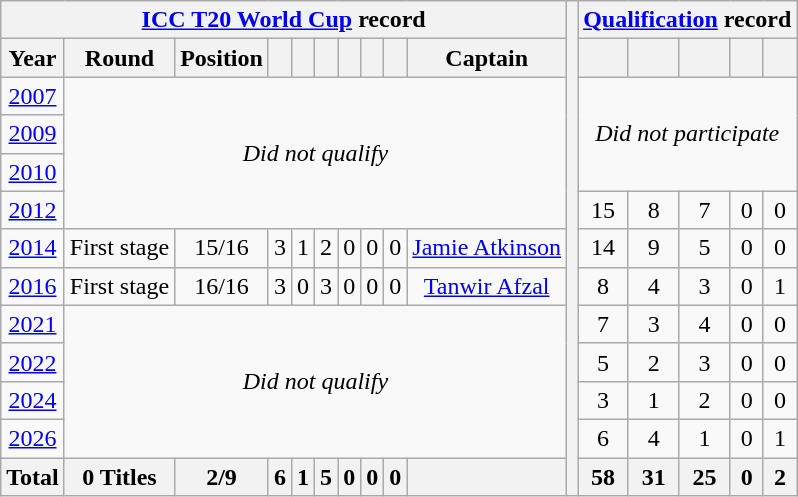<table class="wikitable" style="text-align: center;">
<tr>
<th colspan=10><a href='#'>ICC T20 World Cup</a> record</th>
<th rowspan="14"></th>
<th colspan=5><a href='#'>Qualification</a> record</th>
</tr>
<tr>
<th scope="col">Year</th>
<th scope="col">Round</th>
<th scope="col">Position</th>
<th scope="col"></th>
<th scope="col"></th>
<th scope="col"></th>
<th scope="col"></th>
<th scope="col"></th>
<th scope="col"></th>
<th scope="col">Captain</th>
<th scope="col"></th>
<th scope="col"></th>
<th scope="col"></th>
<th scope="col"></th>
<th scope="col"></th>
</tr>
<tr>
<td> <a href='#'>2007</a></td>
<td rowspan="4" colspan="9"><em>Did not qualify</em></td>
<td rowspan=3 colspan=5><em>Did not participate</em></td>
</tr>
<tr>
<td> <a href='#'>2009</a></td>
</tr>
<tr>
<td> <a href='#'>2010</a></td>
</tr>
<tr>
<td> <a href='#'>2012</a></td>
<td>15</td>
<td>8</td>
<td>7</td>
<td>0</td>
<td>0</td>
</tr>
<tr>
<td> <a href='#'>2014</a></td>
<td>First stage</td>
<td>15/16</td>
<td>3</td>
<td>1</td>
<td>2</td>
<td>0</td>
<td>0</td>
<td>0</td>
<td><a href='#'>Jamie Atkinson</a></td>
<td>14</td>
<td>9</td>
<td>5</td>
<td>0</td>
<td>0</td>
</tr>
<tr>
<td> <a href='#'>2016</a></td>
<td>First stage</td>
<td>16/16</td>
<td>3</td>
<td>0</td>
<td>3</td>
<td>0</td>
<td>0</td>
<td>0</td>
<td><a href='#'>Tanwir Afzal</a></td>
<td>8</td>
<td>4</td>
<td>3</td>
<td>0</td>
<td>1</td>
</tr>
<tr>
<td>  <a href='#'>2021</a></td>
<td rowspan="4" colspan="9"><em>Did not qualify</em></td>
<td>7</td>
<td>3</td>
<td>4</td>
<td>0</td>
<td>0</td>
</tr>
<tr>
<td> <a href='#'>2022</a></td>
<td>5</td>
<td>2</td>
<td>3</td>
<td>0</td>
<td>0</td>
</tr>
<tr>
<td>  <a href='#'>2024</a></td>
<td>3</td>
<td>1</td>
<td>2</td>
<td>0</td>
<td>0</td>
</tr>
<tr>
<td>  <a href='#'>2026</a></td>
<td>6</td>
<td>4</td>
<td>1</td>
<td>0</td>
<td>1</td>
</tr>
<tr>
<th><strong>Total</strong></th>
<th><strong>0 Titles</strong></th>
<th><strong>2/9</strong></th>
<th><strong>6</strong></th>
<th><strong>1</strong></th>
<th><strong>5</strong></th>
<th><strong>0</strong></th>
<th><strong>0</strong></th>
<th><strong>0</strong></th>
<th></th>
<th><strong>58</strong></th>
<th><strong>31</strong></th>
<th><strong>25</strong></th>
<th><strong>0</strong></th>
<th><strong>2</strong></th>
</tr>
</table>
